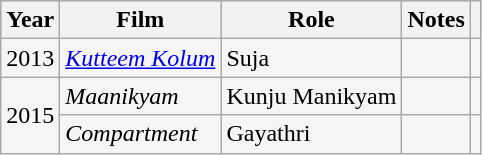<table class="wikitable sortable" style="background:#f5f5f5;">
<tr style="background:#B0C4DE;">
<th scope="col">Year</th>
<th scope="col">Film</th>
<th scope="col">Role</th>
<th scope="col" class="unsortable">Notes</th>
<th scope="col" class="unsortable"></th>
</tr>
<tr>
<td>2013</td>
<td><em><a href='#'>Kutteem Kolum</a></em></td>
<td>Suja</td>
<td></td>
<td></td>
</tr>
<tr>
<td rowspan="2">2015</td>
<td><em>Maanikyam</em></td>
<td>Kunju Manikyam</td>
<td></td>
<td></td>
</tr>
<tr>
<td><em>Compartment</em></td>
<td>Gayathri</td>
<td></td>
<td></td>
</tr>
</table>
